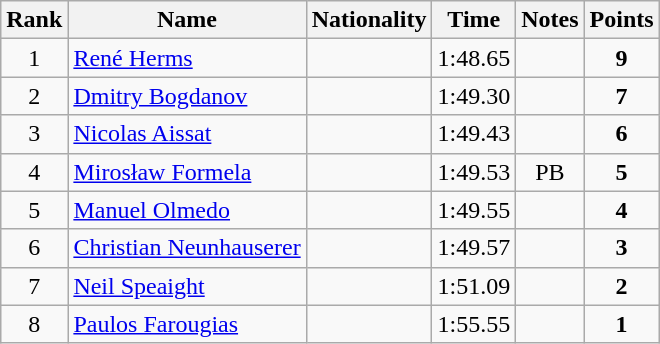<table class="wikitable sortable" style="text-align:center">
<tr>
<th>Rank</th>
<th>Name</th>
<th>Nationality</th>
<th>Time</th>
<th>Notes</th>
<th>Points</th>
</tr>
<tr>
<td>1</td>
<td align=left><a href='#'>René Herms</a></td>
<td align=left></td>
<td>1:48.65</td>
<td></td>
<td><strong>9</strong></td>
</tr>
<tr>
<td>2</td>
<td align=left><a href='#'>Dmitry Bogdanov</a></td>
<td align=left></td>
<td>1:49.30</td>
<td></td>
<td><strong>7</strong></td>
</tr>
<tr>
<td>3</td>
<td align=left><a href='#'>Nicolas Aissat</a></td>
<td align=left></td>
<td>1:49.43</td>
<td></td>
<td><strong>6</strong></td>
</tr>
<tr>
<td>4</td>
<td align=left><a href='#'>Mirosław Formela</a></td>
<td align=left></td>
<td>1:49.53</td>
<td>PB</td>
<td><strong>5</strong></td>
</tr>
<tr>
<td>5</td>
<td align=left><a href='#'>Manuel Olmedo</a></td>
<td align=left></td>
<td>1:49.55</td>
<td></td>
<td><strong>4</strong></td>
</tr>
<tr>
<td>6</td>
<td align=left><a href='#'>Christian Neunhauserer</a></td>
<td align=left></td>
<td>1:49.57</td>
<td></td>
<td><strong>3</strong></td>
</tr>
<tr>
<td>7</td>
<td align=left><a href='#'>Neil Speaight</a></td>
<td align=left></td>
<td>1:51.09</td>
<td></td>
<td><strong>2</strong></td>
</tr>
<tr>
<td>8</td>
<td align=left><a href='#'>Paulos Farougias</a></td>
<td align=left></td>
<td>1:55.55</td>
<td></td>
<td><strong>1</strong></td>
</tr>
</table>
